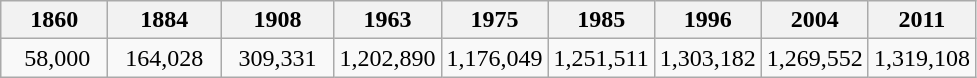<table class="wikitable">
<tr>
<th>1860</th>
<th>1884</th>
<th>1908</th>
<th>1963</th>
<th>1975</th>
<th>1985</th>
<th>1996</th>
<th>2004</th>
<th>2011</th>
</tr>
<tr style="text-align:right;">
<td>   58,000  </td>
<td>  164,028  </td>
<td>  309,331  </td>
<td>1,202,890</td>
<td>1,176,049</td>
<td>1,251,511</td>
<td>1,303,182</td>
<td>1,269,552</td>
<td>1,319,108</td>
</tr>
</table>
